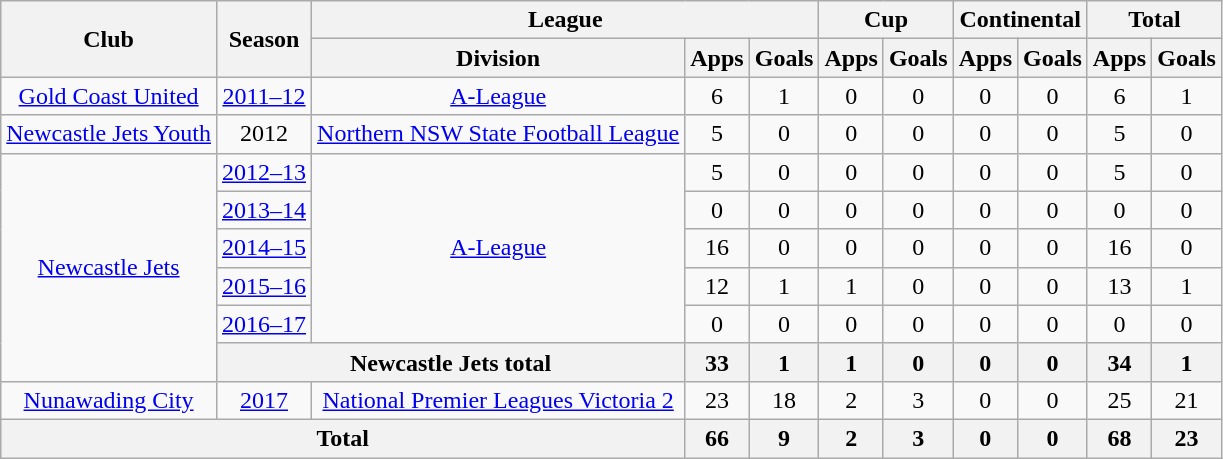<table class="wikitable" style="text-align: center;">
<tr>
<th rowspan="2">Club</th>
<th rowspan="2">Season</th>
<th colspan="3">League</th>
<th colspan="2">Cup</th>
<th colspan="2">Continental</th>
<th colspan="2">Total</th>
</tr>
<tr>
<th>Division</th>
<th>Apps</th>
<th>Goals</th>
<th>Apps</th>
<th>Goals</th>
<th>Apps</th>
<th>Goals</th>
<th>Apps</th>
<th>Goals</th>
</tr>
<tr>
<td rowspan="1" valign="center"><a href='#'>Gold Coast United</a></td>
<td><a href='#'>2011–12</a></td>
<td><a href='#'>A-League</a></td>
<td>6</td>
<td>1</td>
<td>0</td>
<td>0</td>
<td>0</td>
<td>0</td>
<td>6</td>
<td>1</td>
</tr>
<tr>
<td><a href='#'>Newcastle Jets Youth</a></td>
<td>2012</td>
<td><a href='#'>Northern NSW State Football League</a></td>
<td>5</td>
<td>0</td>
<td>0</td>
<td>0</td>
<td>0</td>
<td>0</td>
<td>5</td>
<td>0</td>
</tr>
<tr>
<td rowspan=6><a href='#'>Newcastle Jets</a></td>
<td><a href='#'>2012–13</a></td>
<td rowspan=5><a href='#'>A-League</a></td>
<td>5</td>
<td>0</td>
<td>0</td>
<td>0</td>
<td>0</td>
<td>0</td>
<td>5</td>
<td>0</td>
</tr>
<tr>
<td><a href='#'>2013–14</a></td>
<td>0</td>
<td>0</td>
<td>0</td>
<td>0</td>
<td>0</td>
<td>0</td>
<td>0</td>
<td>0</td>
</tr>
<tr>
<td><a href='#'>2014–15</a></td>
<td>16</td>
<td>0</td>
<td>0</td>
<td>0</td>
<td>0</td>
<td>0</td>
<td>16</td>
<td>0</td>
</tr>
<tr>
<td><a href='#'>2015–16</a></td>
<td>12</td>
<td>1</td>
<td>1</td>
<td>0</td>
<td>0</td>
<td>0</td>
<td>13</td>
<td>1</td>
</tr>
<tr>
<td><a href='#'>2016–17</a></td>
<td>0</td>
<td>0</td>
<td>0</td>
<td>0</td>
<td>0</td>
<td>0</td>
<td>0</td>
<td>0</td>
</tr>
<tr>
<th colspan=2>Newcastle Jets total</th>
<th>33</th>
<th>1</th>
<th>1</th>
<th>0</th>
<th>0</th>
<th>0</th>
<th>34</th>
<th>1</th>
</tr>
<tr>
<td><a href='#'>Nunawading City</a></td>
<td><a href='#'>2017</a></td>
<td><a href='#'>National Premier Leagues Victoria 2</a></td>
<td>23</td>
<td>18</td>
<td>2</td>
<td>3</td>
<td>0</td>
<td>0</td>
<td>25</td>
<td>21</td>
</tr>
<tr>
<th colspan=3>Total</th>
<th>66</th>
<th>9</th>
<th>2</th>
<th>3</th>
<th>0</th>
<th>0</th>
<th>68</th>
<th>23</th>
</tr>
</table>
